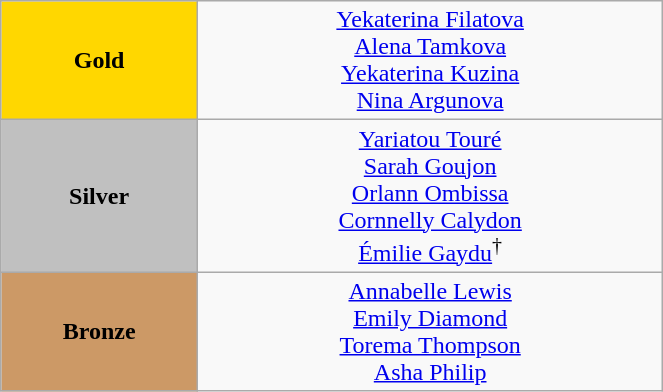<table class="wikitable" style="text-align:center; " width="35%">
<tr>
<td bgcolor="gold"><strong>Gold</strong></td>
<td><a href='#'>Yekaterina Filatova</a><br><a href='#'>Alena Tamkova</a><br><a href='#'>Yekaterina Kuzina</a><br><a href='#'>Nina Argunova</a><br>  <small><em></em></small></td>
</tr>
<tr>
<td bgcolor="silver"><strong>Silver</strong></td>
<td><a href='#'>Yariatou Touré</a><br><a href='#'>Sarah Goujon</a><br><a href='#'>Orlann Ombissa</a><br><a href='#'>Cornnelly Calydon</a><br><a href='#'>Émilie Gaydu</a><sup>†</sup><br>  <small><em></em></small></td>
</tr>
<tr>
<td bgcolor="CC9966"><strong>Bronze</strong></td>
<td><a href='#'>Annabelle Lewis</a><br><a href='#'>Emily Diamond</a><br><a href='#'>Torema Thompson</a><br><a href='#'>Asha Philip</a><br>  <small><em></em></small></td>
</tr>
</table>
